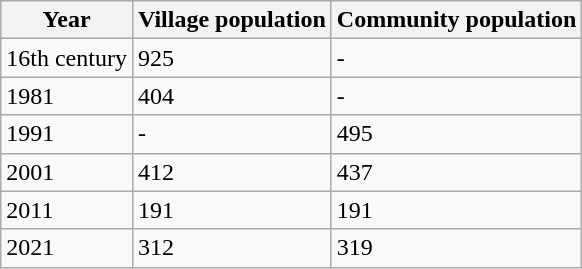<table class="wikitable">
<tr>
<th>Year</th>
<th>Village population</th>
<th>Community population</th>
</tr>
<tr>
<td>16th century</td>
<td>925</td>
<td>-</td>
</tr>
<tr>
<td>1981</td>
<td>404</td>
<td>-</td>
</tr>
<tr>
<td>1991</td>
<td>-</td>
<td>495</td>
</tr>
<tr>
<td>2001</td>
<td>412</td>
<td>437</td>
</tr>
<tr>
<td>2011</td>
<td>191</td>
<td>191</td>
</tr>
<tr>
<td>2021</td>
<td>312</td>
<td>319</td>
</tr>
</table>
